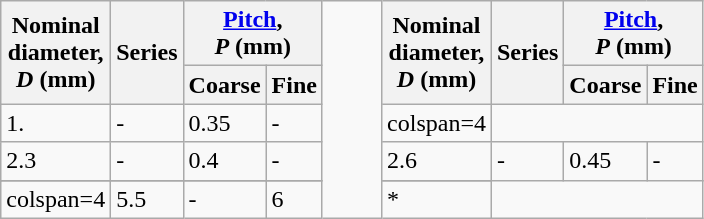<table class="wikitable">
<tr>
<th rowspan=2>Nominal <br>diameter, <br><em>D</em> (mm)</th>
<th rowspan=2>Series</th>
<th colspan=2><a href='#'>Pitch</a>, <br><em>P</em> (mm)</th>
<td rowspan="21" scope="col" style="width:2em; border-top:0px; border-bottom:0px;"></td>
<th rowspan=2>Nominal <br>diameter, <br><em>D</em> (mm)</th>
<th rowspan=2>Series</th>
<th colspan=2><a href='#'>Pitch</a>, <br><em>P</em> (mm)</th>
</tr>
<tr>
<th>Coarse</th>
<th>Fine</th>
<th>Coarse</th>
<th>Fine</th>
</tr>
<tr>
<td>1.</td>
<td>-</td>
<td>0.35</td>
<td>-</td>
<td>colspan=4 </td>
</tr>
<tr>
<td>2.3</td>
<td>-</td>
<td>0.4</td>
<td>-</td>
<td>2.6</td>
<td>-</td>
<td>0.45</td>
<td>-</td>
</tr>
<tr>
</tr>
<tr>
<td>colspan=4 </td>
<td style="border-bottom:1px;">5.5</td>
<td>-</td>
<td>6</td>
<td>*</td>
</tr>
</table>
